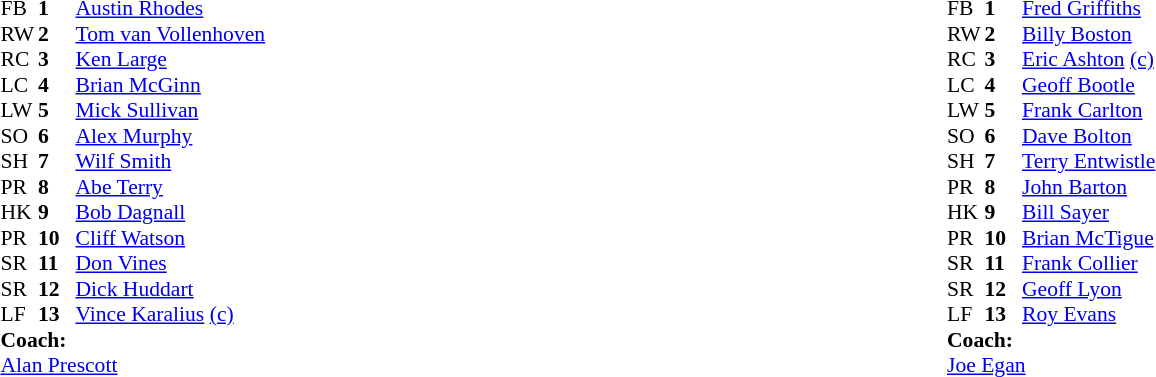<table width="100%">
<tr>
<td valign="top" width="50%"><br><table style="font-size: 90%" cellspacing="0" cellpadding="0">
<tr>
<th width="25"></th>
<th width="25"></th>
</tr>
<tr>
<td>FB</td>
<td><strong>1</strong></td>
<td><a href='#'>Austin Rhodes</a></td>
</tr>
<tr>
<td>RW</td>
<td><strong>2</strong></td>
<td><a href='#'>Tom van Vollenhoven</a></td>
</tr>
<tr>
<td>RC</td>
<td><strong>3</strong></td>
<td><a href='#'>Ken Large</a></td>
</tr>
<tr>
<td>LC</td>
<td><strong>4</strong></td>
<td><a href='#'>Brian McGinn</a></td>
</tr>
<tr>
<td>LW</td>
<td><strong>5</strong></td>
<td><a href='#'>Mick Sullivan</a></td>
</tr>
<tr>
<td>SO</td>
<td><strong>6</strong></td>
<td><a href='#'>Alex Murphy</a></td>
</tr>
<tr>
<td>SH</td>
<td><strong>7</strong></td>
<td><a href='#'>Wilf Smith</a></td>
</tr>
<tr>
<td>PR</td>
<td><strong>8</strong></td>
<td><a href='#'>Abe Terry</a></td>
</tr>
<tr>
<td>HK</td>
<td><strong>9</strong></td>
<td><a href='#'>Bob Dagnall</a></td>
</tr>
<tr>
<td>PR</td>
<td><strong>10</strong></td>
<td><a href='#'>Cliff Watson</a></td>
</tr>
<tr>
<td>SR</td>
<td><strong>11</strong></td>
<td><a href='#'>Don Vines</a></td>
</tr>
<tr>
<td>SR</td>
<td><strong>12</strong></td>
<td><a href='#'>Dick Huddart</a></td>
</tr>
<tr>
<td>LF</td>
<td><strong>13</strong></td>
<td><a href='#'>Vince Karalius</a> <a href='#'>(c)</a></td>
</tr>
<tr>
<td colspan=3><strong>Coach:</strong></td>
</tr>
<tr>
<td colspan="4"><a href='#'>Alan Prescott</a></td>
</tr>
</table>
</td>
<td valign="top" width="50%"><br><table style="font-size: 90%" cellspacing="0" cellpadding="0">
<tr>
<th width="25"></th>
<th width="25"></th>
</tr>
<tr>
<td>FB</td>
<td><strong>1</strong></td>
<td><a href='#'>Fred Griffiths</a></td>
</tr>
<tr>
<td>RW</td>
<td><strong>2</strong></td>
<td><a href='#'>Billy Boston</a></td>
</tr>
<tr>
<td>RC</td>
<td><strong>3</strong></td>
<td><a href='#'>Eric Ashton</a> <a href='#'>(c)</a></td>
</tr>
<tr>
<td>LC</td>
<td><strong>4</strong></td>
<td><a href='#'>Geoff Bootle</a></td>
</tr>
<tr>
<td>LW</td>
<td><strong>5</strong></td>
<td><a href='#'>Frank Carlton</a></td>
</tr>
<tr>
<td>SO</td>
<td><strong>6</strong></td>
<td><a href='#'>Dave Bolton</a></td>
</tr>
<tr>
<td>SH</td>
<td><strong>7</strong></td>
<td><a href='#'>Terry Entwistle</a></td>
</tr>
<tr>
<td>PR</td>
<td><strong>8</strong></td>
<td><a href='#'>John Barton</a></td>
</tr>
<tr>
<td>HK</td>
<td><strong>9</strong></td>
<td><a href='#'>Bill Sayer</a></td>
</tr>
<tr>
<td>PR</td>
<td><strong>10</strong></td>
<td><a href='#'>Brian McTigue</a></td>
</tr>
<tr>
<td>SR</td>
<td><strong>11</strong></td>
<td><a href='#'>Frank Collier</a></td>
</tr>
<tr>
<td>SR</td>
<td><strong>12</strong></td>
<td><a href='#'>Geoff Lyon</a></td>
</tr>
<tr>
<td>LF</td>
<td><strong>13</strong></td>
<td><a href='#'>Roy Evans</a></td>
</tr>
<tr>
<td colspan=3><strong>Coach:</strong></td>
</tr>
<tr>
<td colspan="4"><a href='#'>Joe Egan</a></td>
</tr>
</table>
</td>
</tr>
</table>
